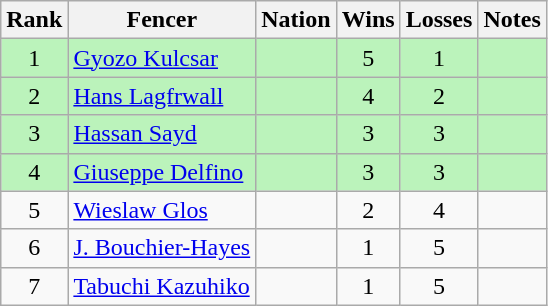<table class="wikitable sortable" style="text-align:center">
<tr>
<th>Rank</th>
<th>Fencer</th>
<th>Nation</th>
<th>Wins</th>
<th>Losses</th>
<th>Notes</th>
</tr>
<tr bgcolor=bbf3bb>
<td>1</td>
<td align=left><a href='#'>Gyozo Kulcsar</a></td>
<td align=left></td>
<td>5</td>
<td>1</td>
<td></td>
</tr>
<tr bgcolor=bbf3bb>
<td>2</td>
<td align=left><a href='#'>Hans Lagfrwall</a></td>
<td align=left></td>
<td>4</td>
<td>2</td>
<td></td>
</tr>
<tr bgcolor=bbf3bb>
<td>3</td>
<td align=left><a href='#'>Hassan Sayd</a></td>
<td align=left></td>
<td>3</td>
<td>3</td>
<td></td>
</tr>
<tr bgcolor=bbf3bb>
<td>4</td>
<td align=left><a href='#'>Giuseppe Delfino</a></td>
<td align=left></td>
<td>3</td>
<td>3</td>
<td></td>
</tr>
<tr>
<td>5</td>
<td align=left><a href='#'>Wieslaw Glos</a></td>
<td align=left></td>
<td>2</td>
<td>4</td>
<td></td>
</tr>
<tr>
<td>6</td>
<td align=left><a href='#'>J. Bouchier-Hayes</a></td>
<td align=left></td>
<td>1</td>
<td>5</td>
<td></td>
</tr>
<tr>
<td>7</td>
<td align=left><a href='#'>Tabuchi Kazuhiko</a></td>
<td align=left></td>
<td>1</td>
<td>5</td>
<td></td>
</tr>
</table>
